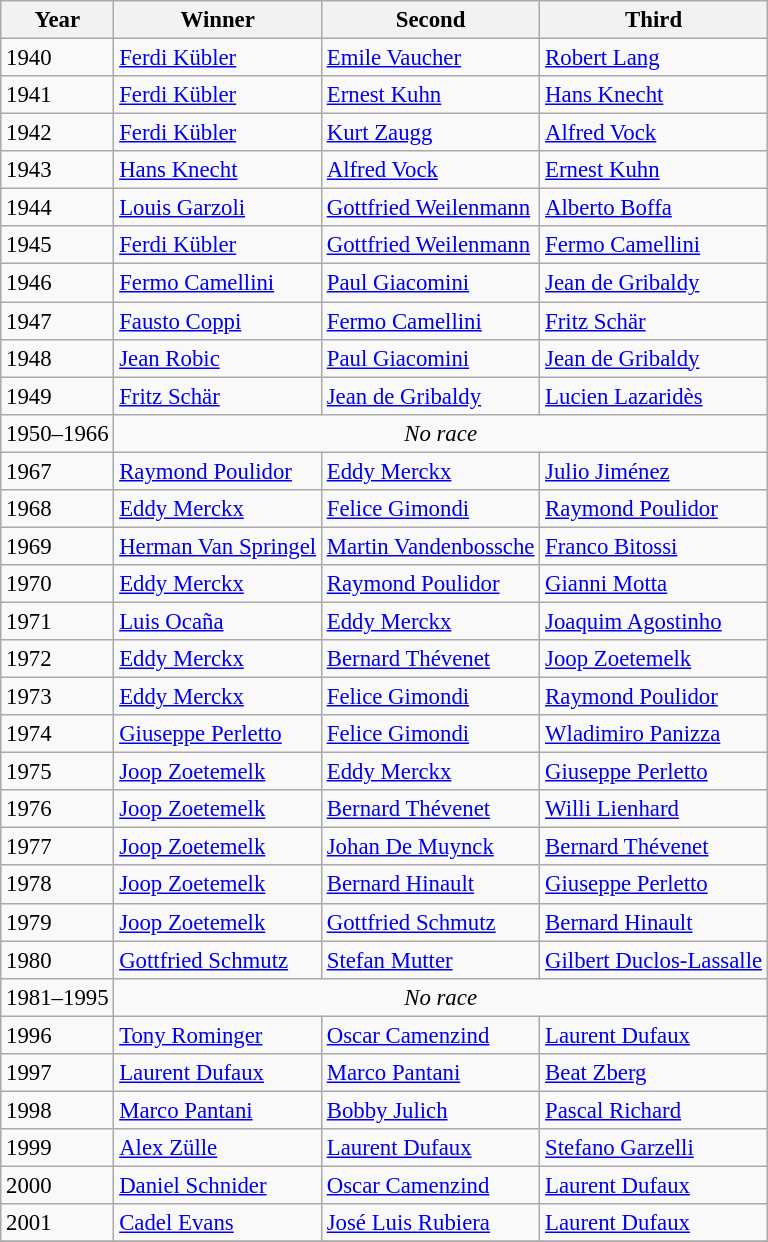<table class="wikitable" style="font-size:95%">
<tr>
<th>Year</th>
<th>Winner</th>
<th>Second</th>
<th>Third</th>
</tr>
<tr>
<td>1940</td>
<td> <a href='#'>Ferdi Kübler</a></td>
<td> <a href='#'>Emile Vaucher</a></td>
<td> <a href='#'>Robert Lang</a></td>
</tr>
<tr>
<td>1941</td>
<td> <a href='#'>Ferdi Kübler</a></td>
<td> <a href='#'>Ernest Kuhn</a></td>
<td> <a href='#'>Hans Knecht</a></td>
</tr>
<tr>
<td>1942</td>
<td> <a href='#'>Ferdi Kübler</a></td>
<td> <a href='#'>Kurt Zaugg</a></td>
<td> <a href='#'>Alfred Vock</a></td>
</tr>
<tr>
<td>1943</td>
<td> <a href='#'>Hans Knecht</a></td>
<td> <a href='#'>Alfred Vock</a></td>
<td> <a href='#'>Ernest Kuhn</a></td>
</tr>
<tr>
<td>1944</td>
<td> <a href='#'>Louis Garzoli</a></td>
<td> <a href='#'>Gottfried Weilenmann</a></td>
<td> <a href='#'>Alberto Boffa</a></td>
</tr>
<tr>
<td>1945</td>
<td> <a href='#'>Ferdi Kübler</a></td>
<td> <a href='#'>Gottfried Weilenmann</a></td>
<td> <a href='#'>Fermo Camellini</a></td>
</tr>
<tr>
<td>1946</td>
<td> <a href='#'>Fermo Camellini</a></td>
<td> <a href='#'>Paul Giacomini</a></td>
<td> <a href='#'>Jean de Gribaldy</a></td>
</tr>
<tr>
<td>1947</td>
<td> <a href='#'>Fausto Coppi</a></td>
<td> <a href='#'>Fermo Camellini</a></td>
<td> <a href='#'>Fritz Schär</a></td>
</tr>
<tr>
<td>1948</td>
<td> <a href='#'>Jean Robic</a></td>
<td> <a href='#'>Paul Giacomini</a></td>
<td> <a href='#'>Jean de Gribaldy</a></td>
</tr>
<tr>
<td>1949</td>
<td> <a href='#'>Fritz Schär</a></td>
<td> <a href='#'>Jean de Gribaldy</a></td>
<td> <a href='#'>Lucien Lazaridès</a></td>
</tr>
<tr>
<td>1950–1966</td>
<td colspan=3 align=center><em>No race</em></td>
</tr>
<tr>
<td>1967</td>
<td> <a href='#'>Raymond Poulidor</a></td>
<td> <a href='#'>Eddy Merckx</a></td>
<td> <a href='#'>Julio Jiménez</a></td>
</tr>
<tr>
<td>1968</td>
<td> <a href='#'>Eddy Merckx</a></td>
<td> <a href='#'>Felice Gimondi</a></td>
<td> <a href='#'>Raymond Poulidor</a></td>
</tr>
<tr>
<td>1969</td>
<td> <a href='#'>Herman Van Springel</a></td>
<td> <a href='#'>Martin Vandenbossche</a></td>
<td> <a href='#'>Franco Bitossi</a></td>
</tr>
<tr>
<td>1970</td>
<td> <a href='#'>Eddy Merckx</a></td>
<td> <a href='#'>Raymond Poulidor</a></td>
<td> <a href='#'>Gianni Motta</a></td>
</tr>
<tr>
<td>1971</td>
<td> <a href='#'>Luis Ocaña</a></td>
<td> <a href='#'>Eddy Merckx</a></td>
<td> <a href='#'>Joaquim Agostinho</a></td>
</tr>
<tr>
<td>1972</td>
<td> <a href='#'>Eddy Merckx</a></td>
<td> <a href='#'>Bernard Thévenet</a></td>
<td> <a href='#'>Joop Zoetemelk</a></td>
</tr>
<tr>
<td>1973</td>
<td> <a href='#'>Eddy Merckx</a></td>
<td> <a href='#'>Felice Gimondi</a></td>
<td> <a href='#'>Raymond Poulidor</a></td>
</tr>
<tr>
<td>1974</td>
<td> <a href='#'>Giuseppe Perletto</a></td>
<td> <a href='#'>Felice Gimondi</a></td>
<td> <a href='#'>Wladimiro Panizza</a></td>
</tr>
<tr>
<td>1975</td>
<td> <a href='#'>Joop Zoetemelk</a></td>
<td> <a href='#'>Eddy Merckx</a></td>
<td> <a href='#'>Giuseppe Perletto</a></td>
</tr>
<tr>
<td>1976</td>
<td> <a href='#'>Joop Zoetemelk</a></td>
<td> <a href='#'>Bernard Thévenet</a></td>
<td> <a href='#'>Willi Lienhard</a></td>
</tr>
<tr>
<td>1977</td>
<td> <a href='#'>Joop Zoetemelk</a></td>
<td> <a href='#'>Johan De Muynck</a></td>
<td> <a href='#'>Bernard Thévenet</a></td>
</tr>
<tr>
<td>1978</td>
<td> <a href='#'>Joop Zoetemelk</a></td>
<td> <a href='#'>Bernard Hinault</a></td>
<td> <a href='#'>Giuseppe Perletto</a></td>
</tr>
<tr>
<td>1979</td>
<td> <a href='#'>Joop Zoetemelk</a></td>
<td> <a href='#'>Gottfried Schmutz</a></td>
<td> <a href='#'>Bernard Hinault</a></td>
</tr>
<tr>
<td>1980</td>
<td> <a href='#'>Gottfried Schmutz</a></td>
<td> <a href='#'>Stefan Mutter</a></td>
<td> <a href='#'>Gilbert Duclos-Lassalle</a></td>
</tr>
<tr>
<td>1981–1995</td>
<td colspan=3 align=center><em>No race</em></td>
</tr>
<tr>
<td>1996</td>
<td> <a href='#'>Tony Rominger</a></td>
<td> <a href='#'>Oscar Camenzind</a></td>
<td> <a href='#'>Laurent Dufaux</a></td>
</tr>
<tr>
<td>1997</td>
<td> <a href='#'>Laurent Dufaux</a></td>
<td> <a href='#'>Marco Pantani</a></td>
<td> <a href='#'>Beat Zberg</a></td>
</tr>
<tr>
<td>1998</td>
<td> <a href='#'>Marco Pantani</a></td>
<td> <a href='#'>Bobby Julich</a></td>
<td> <a href='#'>Pascal Richard</a></td>
</tr>
<tr>
<td>1999</td>
<td> <a href='#'>Alex Zülle</a></td>
<td> <a href='#'>Laurent Dufaux</a></td>
<td> <a href='#'>Stefano Garzelli</a></td>
</tr>
<tr>
<td>2000</td>
<td> <a href='#'>Daniel Schnider</a></td>
<td> <a href='#'>Oscar Camenzind</a></td>
<td> <a href='#'>Laurent Dufaux</a></td>
</tr>
<tr>
<td>2001</td>
<td> <a href='#'>Cadel Evans</a></td>
<td> <a href='#'>José Luis Rubiera</a></td>
<td> <a href='#'>Laurent Dufaux</a></td>
</tr>
<tr>
</tr>
</table>
